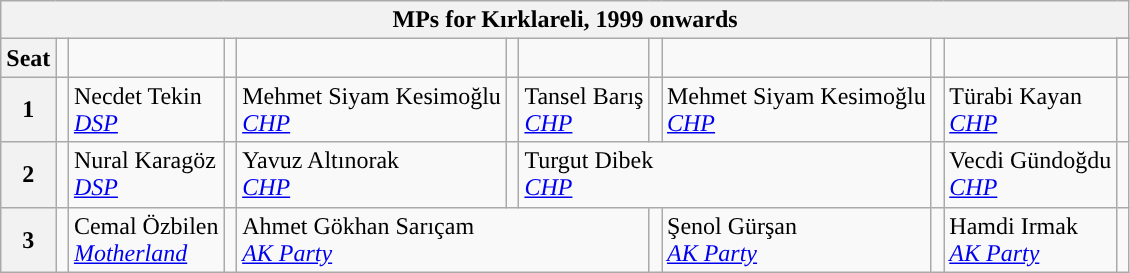<table class="wikitable">
<tr>
<th colspan = 12>MPs for Kırklareli, 1999 onwards</th>
</tr>
<tr>
<th rowspan = 2>Seat</th>
<td rowspan="2" style="width:1px;"></td>
<td rowspan = 2></td>
<td rowspan="2" style="width:1px;"></td>
<td rowspan = 2></td>
<td rowspan="2" style="width:1px;"></td>
<td rowspan = 2></td>
<td rowspan="2" style="width:1px;"></td>
<td rowspan = 2></td>
<td rowspan="2" style="width:1px;"></td>
<td rowspan = 2></td>
</tr>
<tr>
<td></td>
</tr>
<tr>
<th>1</th>
<td width=1px style="background-color: "></td>
<td colspan = 1>Necdet Tekin<br><em><a href='#'>DSP</a></em></td>
<td width=1px style="background-color: "></td>
<td colspan = 1>Mehmet Siyam Kesimoğlu<br><em><a href='#'>CHP</a></em></td>
<td width=1px style="background-color: "></td>
<td colspan = 1>Tansel Barış<br><em><a href='#'>CHP</a></em></td>
<td width=1px style="background-color: "></td>
<td colspan = 1>Mehmet Siyam Kesimoğlu<br><em><a href='#'>CHP</a></em></td>
<td width=1px style="background-color: "></td>
<td colspan = 1>Türabi Kayan<br><em><a href='#'>CHP</a></em></td>
<td width=1px style="background-color: "></td>
</tr>
<tr>
<th>2</th>
<td width=1px style="background-color: "></td>
<td colspan = 1>Nural Karagöz<br><em><a href='#'>DSP</a></em></td>
<td width=1px style="background-color: "></td>
<td colspan = 1>Yavuz Altınorak<br><em><a href='#'>CHP</a></em></td>
<td width=1px style="background-color: "></td>
<td colspan = 3>Turgut Dibek<br><em><a href='#'>CHP</a></em></td>
<td width=1px style="background-color: "></td>
<td colspan = 1>Vecdi Gündoğdu<br><em><a href='#'>CHP</a></em></td>
<td width=1px style="background-color: "></td>
</tr>
<tr>
<th>3</th>
<td width=1px style="background-color: "></td>
<td colspan = 1>Cemal Özbilen<br><em><a href='#'>Motherland</a></em></td>
<td width=1px style="background-color: "></td>
<td colspan = 3>Ahmet Gökhan Sarıçam<br><em><a href='#'>AK Party</a></em></td>
<td width=1px style="background-color: "></td>
<td colspan = 1>Şenol Gürşan<br><em><a href='#'>AK Party</a></em></td>
<td width=1px style="background-color: "></td>
<td colspan = 1>Hamdi Irmak<br><em><a href='#'>AK Party</a></em></td>
<td width=1px style="background-color: "></td>
</tr>
</table>
